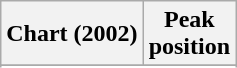<table class="wikitable sortable">
<tr>
<th align="left">Chart (2002)</th>
<th align="center">Peak<br>position</th>
</tr>
<tr>
</tr>
<tr>
</tr>
</table>
